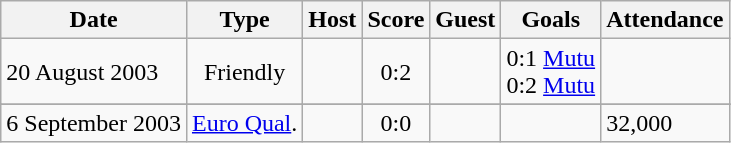<table class="wikitable">
<tr>
<th>Date</th>
<th>Type</th>
<th>Host</th>
<th>Score</th>
<th>Guest</th>
<th>Goals</th>
<th>Attendance</th>
</tr>
<tr>
<td>20 August 2003</td>
<td align="center">Friendly</td>
<td></td>
<td align="center">0:2</td>
<td></td>
<td>0:1 <a href='#'>Mutu</a> <br>0:2 <a href='#'>Mutu</a> </td>
<td></td>
</tr>
<tr>
</tr>
<tr>
<td>6 September 2003</td>
<td align="center"><a href='#'>Euro Qual</a>.</td>
<td></td>
<td align="center">0:0</td>
<td></td>
<td></td>
<td>32,000</td>
</tr>
</table>
